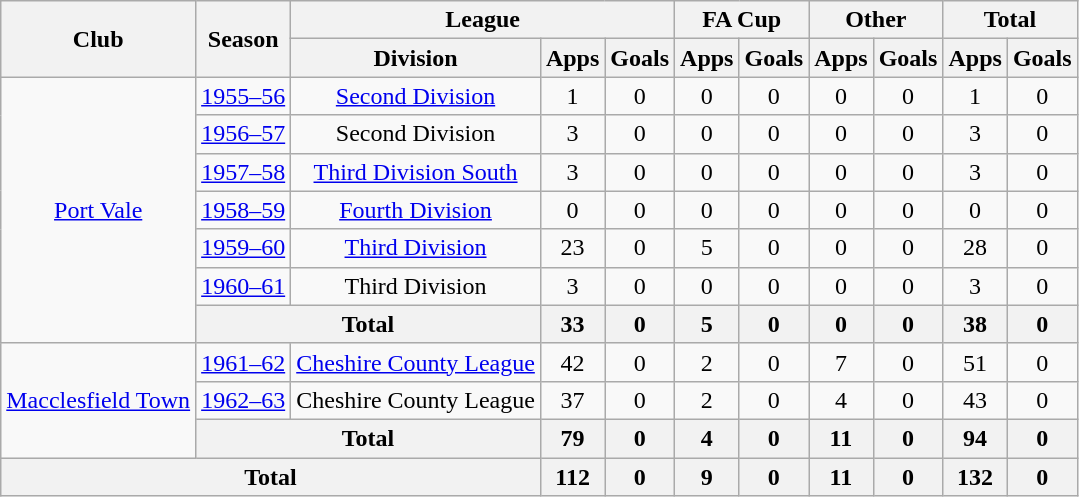<table class="wikitable" style="text-align: center;">
<tr>
<th rowspan="2">Club</th>
<th rowspan="2">Season</th>
<th colspan="3">League</th>
<th colspan="2">FA Cup</th>
<th colspan="2">Other</th>
<th colspan="2">Total</th>
</tr>
<tr>
<th>Division</th>
<th>Apps</th>
<th>Goals</th>
<th>Apps</th>
<th>Goals</th>
<th>Apps</th>
<th>Goals</th>
<th>Apps</th>
<th>Goals</th>
</tr>
<tr>
<td rowspan="7"><a href='#'>Port Vale</a></td>
<td><a href='#'>1955–56</a></td>
<td><a href='#'>Second Division</a></td>
<td>1</td>
<td>0</td>
<td>0</td>
<td>0</td>
<td>0</td>
<td>0</td>
<td>1</td>
<td>0</td>
</tr>
<tr>
<td><a href='#'>1956–57</a></td>
<td>Second Division</td>
<td>3</td>
<td>0</td>
<td>0</td>
<td>0</td>
<td>0</td>
<td>0</td>
<td>3</td>
<td>0</td>
</tr>
<tr>
<td><a href='#'>1957–58</a></td>
<td><a href='#'>Third Division South</a></td>
<td>3</td>
<td>0</td>
<td>0</td>
<td>0</td>
<td>0</td>
<td>0</td>
<td>3</td>
<td>0</td>
</tr>
<tr>
<td><a href='#'>1958–59</a></td>
<td><a href='#'>Fourth Division</a></td>
<td>0</td>
<td>0</td>
<td>0</td>
<td>0</td>
<td>0</td>
<td>0</td>
<td>0</td>
<td>0</td>
</tr>
<tr>
<td><a href='#'>1959–60</a></td>
<td><a href='#'>Third Division</a></td>
<td>23</td>
<td>0</td>
<td>5</td>
<td>0</td>
<td>0</td>
<td>0</td>
<td>28</td>
<td>0</td>
</tr>
<tr>
<td><a href='#'>1960–61</a></td>
<td>Third Division</td>
<td>3</td>
<td>0</td>
<td>0</td>
<td>0</td>
<td>0</td>
<td>0</td>
<td>3</td>
<td>0</td>
</tr>
<tr>
<th colspan="2">Total</th>
<th>33</th>
<th>0</th>
<th>5</th>
<th>0</th>
<th>0</th>
<th>0</th>
<th>38</th>
<th>0</th>
</tr>
<tr>
<td rowspan="3"><a href='#'>Macclesfield Town</a></td>
<td><a href='#'>1961–62</a></td>
<td><a href='#'>Cheshire County League</a></td>
<td>42</td>
<td>0</td>
<td>2</td>
<td>0</td>
<td>7</td>
<td>0</td>
<td>51</td>
<td>0</td>
</tr>
<tr>
<td><a href='#'>1962–63</a></td>
<td>Cheshire County League</td>
<td>37</td>
<td>0</td>
<td>2</td>
<td>0</td>
<td>4</td>
<td>0</td>
<td>43</td>
<td>0</td>
</tr>
<tr>
<th colspan="2">Total</th>
<th>79</th>
<th>0</th>
<th>4</th>
<th>0</th>
<th>11</th>
<th>0</th>
<th>94</th>
<th>0</th>
</tr>
<tr>
<th colspan="3">Total</th>
<th>112</th>
<th>0</th>
<th>9</th>
<th>0</th>
<th>11</th>
<th>0</th>
<th>132</th>
<th>0</th>
</tr>
</table>
